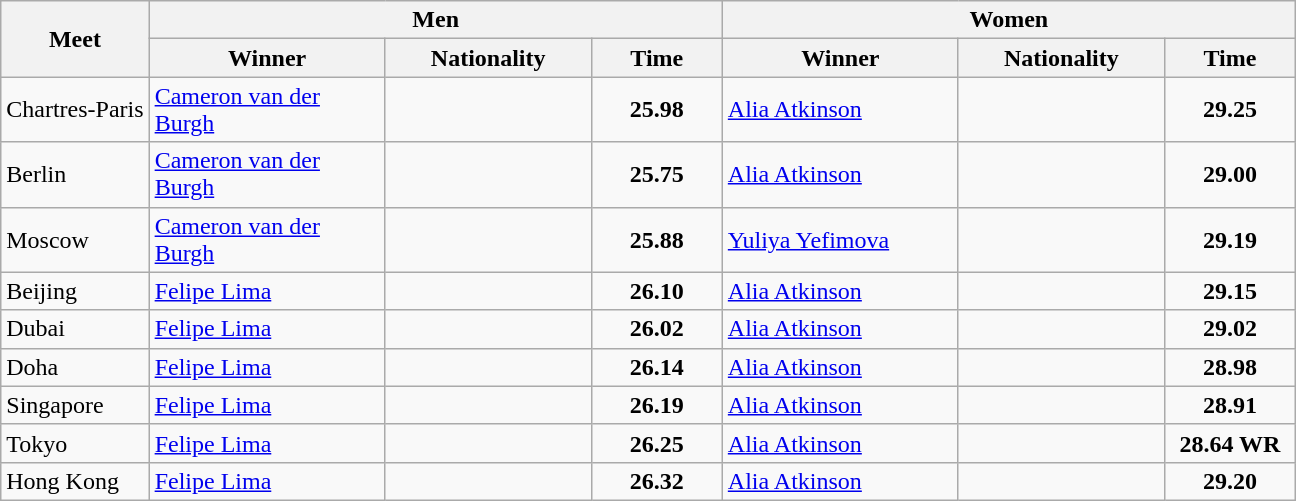<table class="wikitable">
<tr>
<th rowspan="2">Meet</th>
<th colspan="3">Men</th>
<th colspan="3">Women</th>
</tr>
<tr>
<th width=150>Winner</th>
<th width=130>Nationality</th>
<th width=80>Time</th>
<th width=150>Winner</th>
<th width=130>Nationality</th>
<th width=80>Time</th>
</tr>
<tr>
<td>Chartres-Paris</td>
<td><a href='#'>Cameron van der Burgh</a></td>
<td></td>
<td align=center><strong>25.98</strong></td>
<td><a href='#'>Alia Atkinson</a></td>
<td></td>
<td align=center><strong>29.25</strong></td>
</tr>
<tr>
<td>Berlin</td>
<td><a href='#'>Cameron van der Burgh</a></td>
<td></td>
<td align=center><strong>25.75</strong></td>
<td><a href='#'>Alia Atkinson</a></td>
<td></td>
<td align=center><strong>29.00</strong></td>
</tr>
<tr>
<td>Moscow</td>
<td><a href='#'>Cameron van der Burgh</a></td>
<td></td>
<td align=center><strong>25.88</strong></td>
<td><a href='#'>Yuliya Yefimova</a></td>
<td></td>
<td align=center><strong>29.19</strong></td>
</tr>
<tr>
<td>Beijing</td>
<td><a href='#'>Felipe Lima</a></td>
<td></td>
<td align=center><strong>26.10</strong></td>
<td><a href='#'>Alia Atkinson</a></td>
<td></td>
<td align=center><strong>29.15</strong></td>
</tr>
<tr>
<td>Dubai</td>
<td><a href='#'>Felipe Lima</a></td>
<td></td>
<td align=center><strong>26.02</strong></td>
<td><a href='#'>Alia Atkinson</a></td>
<td></td>
<td align=center><strong>29.02</strong></td>
</tr>
<tr>
<td>Doha</td>
<td><a href='#'>Felipe Lima</a></td>
<td></td>
<td align=center><strong>26.14</strong></td>
<td><a href='#'>Alia Atkinson</a></td>
<td></td>
<td align=center><strong>28.98</strong></td>
</tr>
<tr>
<td>Singapore</td>
<td><a href='#'>Felipe Lima</a></td>
<td></td>
<td align=center><strong>26.19</strong></td>
<td><a href='#'>Alia Atkinson</a></td>
<td></td>
<td align=center><strong>28.91</strong></td>
</tr>
<tr>
<td>Tokyo</td>
<td><a href='#'>Felipe Lima</a></td>
<td></td>
<td align=center><strong>26.25</strong></td>
<td><a href='#'>Alia Atkinson</a></td>
<td></td>
<td align=center><strong>28.64 WR</strong></td>
</tr>
<tr>
<td>Hong Kong</td>
<td><a href='#'>Felipe Lima</a></td>
<td></td>
<td align=center><strong>26.32</strong></td>
<td><a href='#'>Alia Atkinson</a></td>
<td></td>
<td align=center><strong>29.20</strong></td>
</tr>
</table>
